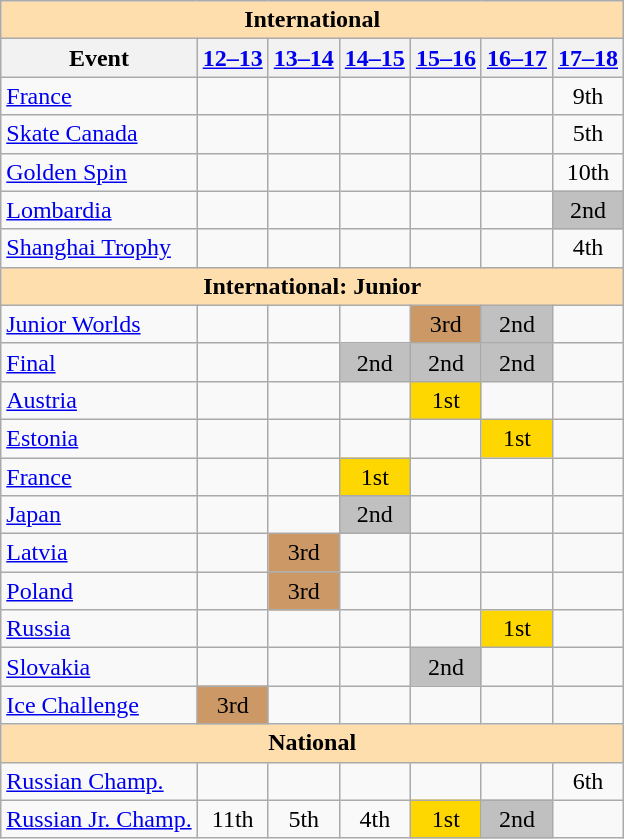<table class="wikitable" style="text-align:center">
<tr>
<th style="background-color: #ffdead; " colspan=7 align=center>International</th>
</tr>
<tr>
<th>Event</th>
<th><a href='#'>12–13</a></th>
<th><a href='#'>13–14</a></th>
<th><a href='#'>14–15</a></th>
<th><a href='#'>15–16</a></th>
<th><a href='#'>16–17</a></th>
<th><a href='#'>17–18</a></th>
</tr>
<tr>
<td align=left> <a href='#'>France</a></td>
<td></td>
<td></td>
<td></td>
<td></td>
<td></td>
<td>9th</td>
</tr>
<tr>
<td align=left> <a href='#'>Skate Canada</a></td>
<td></td>
<td></td>
<td></td>
<td></td>
<td></td>
<td>5th</td>
</tr>
<tr>
<td align=left> <a href='#'>Golden Spin</a></td>
<td></td>
<td></td>
<td></td>
<td></td>
<td></td>
<td>10th</td>
</tr>
<tr>
<td align=left> <a href='#'>Lombardia</a></td>
<td></td>
<td></td>
<td></td>
<td></td>
<td></td>
<td bgcolor=silver>2nd</td>
</tr>
<tr>
<td align=left><a href='#'>Shanghai Trophy</a></td>
<td></td>
<td></td>
<td></td>
<td></td>
<td></td>
<td>4th</td>
</tr>
<tr>
<th style="background-color: #ffdead; " colspan=7 align=center>International: Junior</th>
</tr>
<tr>
<td align=left><a href='#'>Junior Worlds</a></td>
<td></td>
<td></td>
<td></td>
<td bgcolor=cc9966>3rd</td>
<td bgcolor=silver>2nd</td>
<td></td>
</tr>
<tr>
<td align=left> <a href='#'>Final</a></td>
<td></td>
<td></td>
<td bgcolor=silver>2nd</td>
<td bgcolor=silver>2nd</td>
<td bgcolor=silver>2nd</td>
<td></td>
</tr>
<tr>
<td align=left> <a href='#'>Austria</a></td>
<td></td>
<td></td>
<td></td>
<td bgcolor=gold>1st</td>
<td></td>
<td></td>
</tr>
<tr>
<td align=left> <a href='#'>Estonia</a></td>
<td></td>
<td></td>
<td></td>
<td></td>
<td bgcolor=gold>1st</td>
<td></td>
</tr>
<tr>
<td align=left> <a href='#'>France</a></td>
<td></td>
<td></td>
<td bgcolor=gold>1st</td>
<td></td>
<td></td>
<td></td>
</tr>
<tr>
<td align=left> <a href='#'>Japan</a></td>
<td></td>
<td></td>
<td bgcolor=silver>2nd</td>
<td></td>
<td></td>
<td></td>
</tr>
<tr>
<td align=left> <a href='#'>Latvia</a></td>
<td></td>
<td bgcolor=cc9966>3rd</td>
<td></td>
<td></td>
<td></td>
<td></td>
</tr>
<tr>
<td align=left> <a href='#'>Poland</a></td>
<td></td>
<td bgcolor=cc9966>3rd</td>
<td></td>
<td></td>
<td></td>
<td></td>
</tr>
<tr>
<td align=left> <a href='#'>Russia</a></td>
<td></td>
<td></td>
<td></td>
<td></td>
<td bgcolor=gold>1st</td>
<td></td>
</tr>
<tr>
<td align=left> <a href='#'>Slovakia</a></td>
<td></td>
<td></td>
<td></td>
<td bgcolor=silver>2nd</td>
<td></td>
<td></td>
</tr>
<tr>
<td align=left><a href='#'>Ice Challenge</a></td>
<td bgcolor=cc9966>3rd</td>
<td></td>
<td></td>
<td></td>
<td></td>
<td></td>
</tr>
<tr>
<th style="background-color: #ffdead; " colspan=7 align=center>National</th>
</tr>
<tr>
<td align=left><a href='#'>Russian Champ.</a></td>
<td></td>
<td></td>
<td></td>
<td></td>
<td></td>
<td>6th</td>
</tr>
<tr>
<td align=left><a href='#'>Russian Jr. Champ.</a></td>
<td>11th</td>
<td>5th</td>
<td>4th</td>
<td bgcolor=gold>1st</td>
<td bgcolor=silver>2nd</td>
<td></td>
</tr>
</table>
